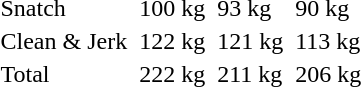<table>
<tr>
<td>Snatch</td>
<td></td>
<td>100 kg</td>
<td></td>
<td>93 kg</td>
<td></td>
<td>90 kg</td>
</tr>
<tr>
<td>Clean & Jerk</td>
<td></td>
<td>122 kg</td>
<td></td>
<td>121 kg</td>
<td></td>
<td>113 kg</td>
</tr>
<tr>
<td>Total</td>
<td></td>
<td>222 kg</td>
<td></td>
<td>211 kg</td>
<td></td>
<td>206 kg</td>
</tr>
</table>
